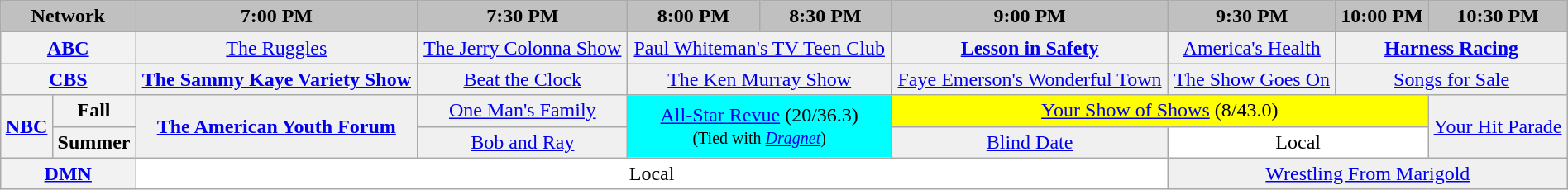<table class="wikitable" style="width:100%;margin-right:0;text-align:center">
<tr>
<th colspan="2" style="background-color:#C0C0C0;text-align:center">Network</th>
<th style="background-color:#C0C0C0;text-align:center">7:00 PM</th>
<th style="background-color:#C0C0C0;text-align:center">7:30 PM</th>
<th style="background-color:#C0C0C0;text-align:center">8:00 PM</th>
<th style="background-color:#C0C0C0;text-align:center">8:30 PM</th>
<th style="background-color:#C0C0C0;text-align:center">9:00 PM</th>
<th style="background-color:#C0C0C0;text-align:center">9:30 PM</th>
<th style="background-color:#C0C0C0;text-align:center">10:00 PM</th>
<th style="background-color:#C0C0C0;text-align:center">10:30 PM</th>
</tr>
<tr>
<th colspan="2" bgcolor="#C0C0C0"><a href='#'>ABC</a></th>
<td bgcolor="#F0F0F0"><a href='#'>The Ruggles</a></td>
<td bgcolor="#F0F0F0"><a href='#'>The Jerry Colonna Show</a></td>
<td colspan="2" bgcolor="#F0F0F0"><a href='#'>Paul Whiteman's TV Teen Club</a></td>
<td bgcolor="#F0F0F0"><strong><a href='#'>Lesson in Safety</a></strong></td>
<td bgcolor="#F0F0F0"><a href='#'>America's Health</a></td>
<td colspan="4" bgcolor="#F0F0F0"><strong><a href='#'>Harness Racing</a></strong></td>
</tr>
<tr>
<th colspan="2" bgcolor="#C0C0C0"><a href='#'>CBS</a></th>
<td bgcolor="#F0F0F0"><strong><a href='#'>The Sammy Kaye Variety Show</a></strong></td>
<td bgcolor="#F0F0F0"><a href='#'>Beat the Clock</a></td>
<td colspan="2" bgcolor="#F0F0F0"><a href='#'>The Ken Murray Show</a></td>
<td bgcolor="#F0F0F0"><a href='#'>Faye Emerson's Wonderful Town</a></td>
<td bgcolor="#F0F0F0"><a href='#'>The Show Goes On</a></td>
<td colspan="2" bgcolor="#F0F0F0"><a href='#'>Songs for Sale</a></td>
</tr>
<tr>
<th rowspan="2" bgcolor="#C0C0C0"><a href='#'>NBC</a></th>
<th>Fall</th>
<td bgcolor="#F0F0F0" rowspan="2"><strong><a href='#'>The American Youth Forum</a></strong></td>
<td bgcolor="#F0F0F0"><a href='#'>One Man's Family</a></td>
<td colspan="2" bgcolor="#00FFFF" rowspan="2"><a href='#'>All-Star Revue</a> (20/36.3)<br><small>(Tied with <em><a href='#'>Dragnet</a></em>)</small></td>
<td colspan="3" bgcolor="#FFFF00"><a href='#'>Your Show of Shows</a> (8/43.0)</td>
<td bgcolor="#F0F0F0" rowspan="2"><a href='#'>Your Hit Parade</a></td>
</tr>
<tr>
<th>Summer</th>
<td bgcolor="#F0F0F0"><a href='#'>Bob and Ray</a></td>
<td bgcolor="#F0F0F0"><a href='#'>Blind Date</a></td>
<td colspan="2" bgcolor="white">Local</td>
</tr>
<tr>
<th colspan="2" bgcolor="#C0C0C0"><a href='#'>DMN</a></th>
<td colspan="5" bgcolor="white">Local</td>
<td colspan="3" bgcolor="#F0F0F0"><a href='#'>Wrestling From Marigold</a></td>
</tr>
</table>
